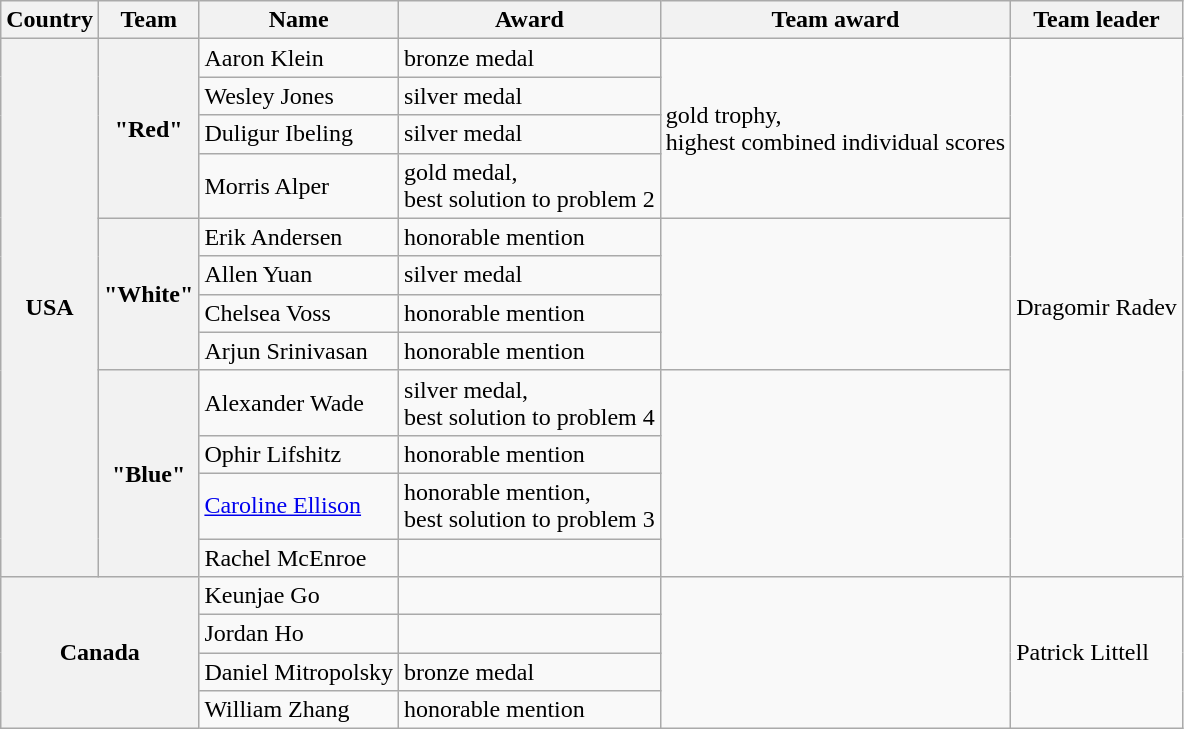<table class="wikitable">
<tr>
<th>Country</th>
<th>Team</th>
<th>Name</th>
<th>Award</th>
<th>Team award</th>
<th>Team leader</th>
</tr>
<tr>
<th rowspan=12 valign="middle">USA</th>
<th rowspan=4 valign="middle">"Red"</th>
<td>Aaron Klein</td>
<td>bronze medal</td>
<td rowspan=4 valign="middle">gold trophy,<br>highest combined individual scores</td>
<td rowspan="12">Dragomir Radev</td>
</tr>
<tr>
<td>Wesley Jones</td>
<td>silver medal</td>
</tr>
<tr>
<td>Duligur Ibeling</td>
<td>silver medal</td>
</tr>
<tr>
<td>Morris Alper</td>
<td>gold medal,<br>best solution to problem 2</td>
</tr>
<tr>
<th rowspan=4 valign="middle">"White"</th>
<td>Erik Andersen</td>
<td>honorable mention</td>
<td rowspan=4 valign="middle"></td>
</tr>
<tr>
<td>Allen Yuan</td>
<td>silver medal</td>
</tr>
<tr>
<td>Chelsea Voss</td>
<td>honorable mention</td>
</tr>
<tr>
<td>Arjun Srinivasan</td>
<td>honorable mention</td>
</tr>
<tr>
<th rowspan=4 valign="middle">"Blue"</th>
<td>Alexander Wade</td>
<td>silver medal,<br>best solution to problem 4</td>
<td rowspan=4 valign="middle"></td>
</tr>
<tr>
<td>Ophir Lifshitz</td>
<td>honorable mention</td>
</tr>
<tr>
<td><a href='#'>Caroline Ellison</a></td>
<td>honorable mention,<br>best solution to problem 3</td>
</tr>
<tr>
<td>Rachel McEnroe</td>
</tr>
<tr>
<th rowspan="4" colspan="2" valign="middle">Canada</th>
<td>Keunjae Go</td>
<td></td>
<td rowspan=4 valign="middle"></td>
<td rowspan=4 valign="middle">Patrick Littell</td>
</tr>
<tr>
<td>Jordan Ho</td>
</tr>
<tr>
<td>Daniel Mitropolsky</td>
<td>bronze medal</td>
</tr>
<tr>
<td>William Zhang</td>
<td>honorable mention</td>
</tr>
</table>
